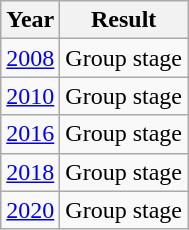<table class="wikitable">
<tr>
<th>Year</th>
<th>Result</th>
</tr>
<tr>
<td> <a href='#'>2008</a></td>
<td>Group stage</td>
</tr>
<tr>
<td> <a href='#'>2010</a></td>
<td>Group stage</td>
</tr>
<tr>
<td> <a href='#'>2016</a></td>
<td>Group stage</td>
</tr>
<tr>
<td> <a href='#'>2018</a></td>
<td>Group stage</td>
</tr>
<tr>
<td> <a href='#'>2020</a></td>
<td>Group stage</td>
</tr>
</table>
